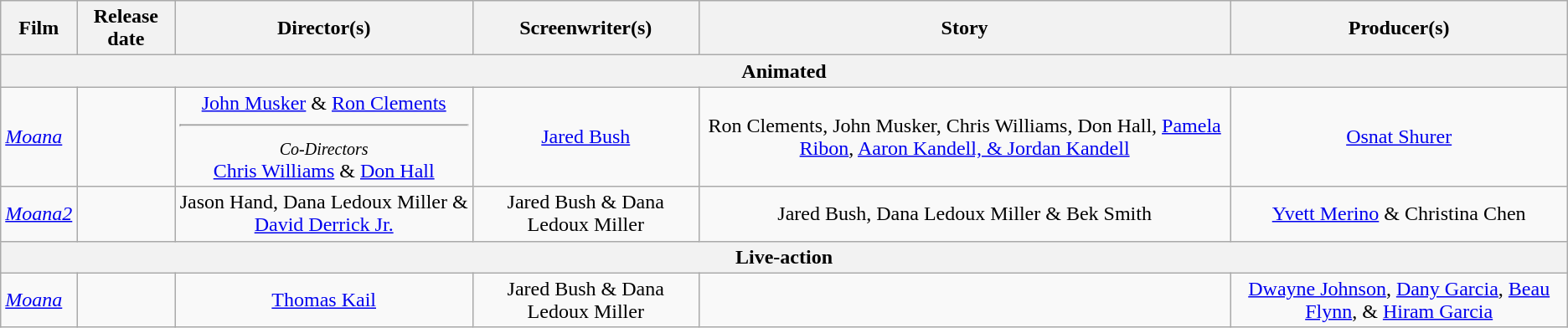<table class="wikitable plainrowheaders" style="text-align:center;">
<tr>
<th>Film</th>
<th>Release date</th>
<th>Director(s)</th>
<th>Screenwriter(s)</th>
<th>Story</th>
<th>Producer(s)</th>
</tr>
<tr>
<th colspan="6">Animated</th>
</tr>
<tr>
<td style="text-align:left"><em><a href='#'>Moana</a></em></td>
<td></td>
<td><a href='#'>John Musker</a> & <a href='#'>Ron Clements</a><hr><small><em>Co-Directors</em></small><br><a href='#'>Chris Williams</a> & <a href='#'>Don Hall</a></td>
<td><a href='#'>Jared Bush</a></td>
<td>Ron Clements, John Musker, Chris Williams, Don Hall, <a href='#'>Pamela Ribon</a>, <a href='#'>Aaron Kandell, & Jordan Kandell</a></td>
<td><a href='#'>Osnat Shurer</a></td>
</tr>
<tr>
<td style="text-align:left"><em><a href='#'>Moana2</a></em></td>
<td></td>
<td>Jason Hand, Dana Ledoux Miller & <a href='#'>David Derrick Jr.</a></td>
<td>Jared Bush & Dana Ledoux Miller</td>
<td>Jared Bush, Dana Ledoux Miller & Bek Smith</td>
<td><a href='#'>Yvett Merino</a> & Christina Chen</td>
</tr>
<tr>
<th colspan="6">Live-action</th>
</tr>
<tr>
<td style="text-align:left"><em><a href='#'>Moana</a></em></td>
<td></td>
<td><a href='#'>Thomas Kail</a></td>
<td>Jared Bush & Dana Ledoux Miller</td>
<td></td>
<td><a href='#'>Dwayne Johnson</a>, <a href='#'>Dany Garcia</a>, <a href='#'>Beau Flynn</a>, & <a href='#'>Hiram Garcia</a></td>
</tr>
</table>
